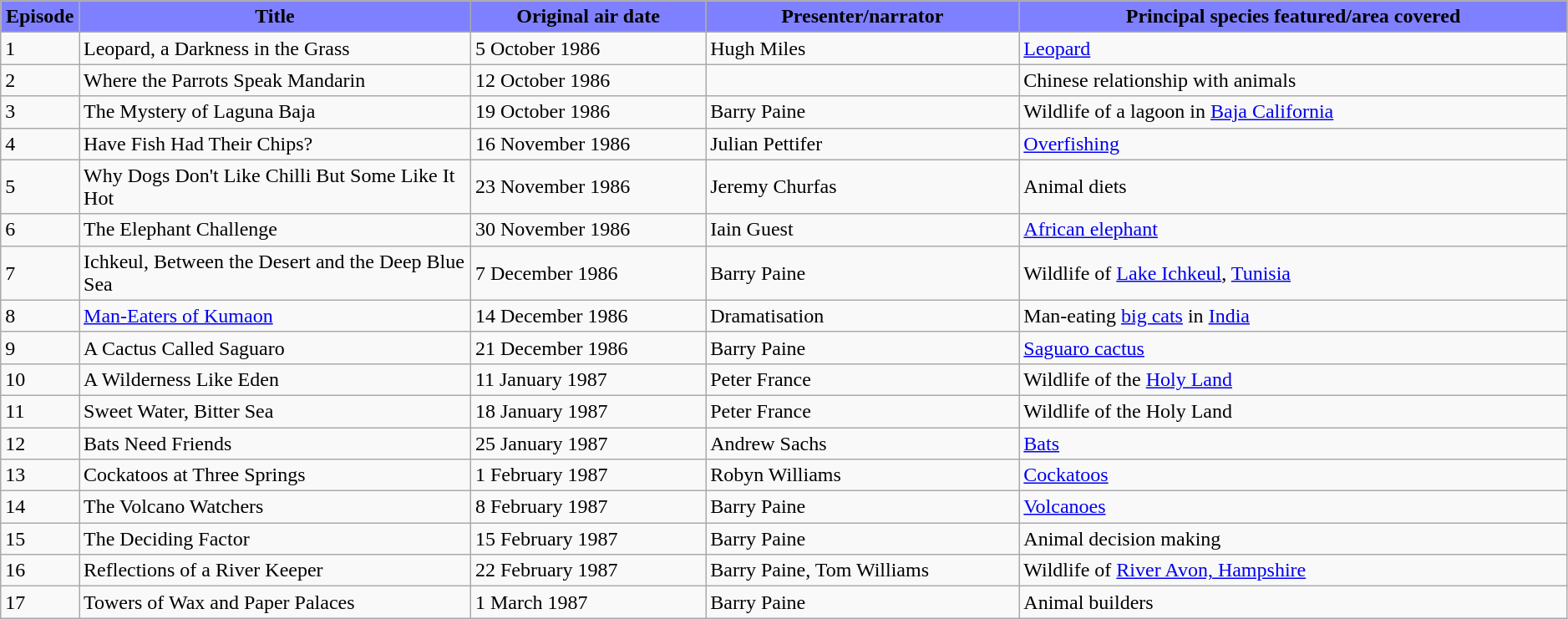<table class="wikitable plainrowheaders" width=99%>
<tr style="background:#fdd";>
<th style="background-color: #7F80FF" width="5%">Episode</th>
<th style="background-color: #7F80FF" width="25%">Title</th>
<th style="background-color: #7F80FF" width="15%">Original air date</th>
<th style="background-color: #7F80FF" width="20%">Presenter/narrator</th>
<th style="background-color: #7F80FF" width="35%">Principal species featured/area covered</th>
</tr>
<tr>
<td>1</td>
<td>Leopard, a Darkness in the Grass</td>
<td>5 October 1986</td>
<td>Hugh Miles</td>
<td><a href='#'>Leopard</a></td>
</tr>
<tr>
<td>2</td>
<td>Where the Parrots Speak Mandarin</td>
<td>12 October 1986</td>
<td></td>
<td>Chinese relationship with animals</td>
</tr>
<tr>
<td>3</td>
<td>The Mystery of Laguna Baja</td>
<td>19 October 1986</td>
<td>Barry Paine</td>
<td>Wildlife of a lagoon in <a href='#'>Baja California</a></td>
</tr>
<tr>
<td>4</td>
<td>Have Fish Had Their Chips?</td>
<td>16 November 1986</td>
<td>Julian Pettifer</td>
<td><a href='#'>Overfishing</a></td>
</tr>
<tr>
<td>5</td>
<td>Why Dogs Don't Like Chilli But Some Like It Hot</td>
<td>23 November 1986</td>
<td>Jeremy Churfas</td>
<td>Animal diets</td>
</tr>
<tr>
<td>6</td>
<td>The Elephant Challenge</td>
<td>30 November 1986</td>
<td>Iain Guest</td>
<td><a href='#'>African elephant</a></td>
</tr>
<tr>
<td>7</td>
<td>Ichkeul, Between the Desert and the Deep Blue Sea</td>
<td>7 December 1986</td>
<td>Barry Paine</td>
<td>Wildlife of <a href='#'>Lake Ichkeul</a>, <a href='#'>Tunisia</a></td>
</tr>
<tr>
<td>8</td>
<td><a href='#'>Man-Eaters of Kumaon</a></td>
<td>14 December 1986</td>
<td>Dramatisation</td>
<td>Man-eating <a href='#'>big cats</a> in <a href='#'>India</a></td>
</tr>
<tr>
<td>9</td>
<td>A Cactus Called Saguaro</td>
<td>21 December 1986</td>
<td>Barry Paine</td>
<td><a href='#'>Saguaro cactus</a></td>
</tr>
<tr>
<td>10</td>
<td>A Wilderness Like Eden</td>
<td>11 January 1987</td>
<td>Peter France</td>
<td>Wildlife of the <a href='#'>Holy Land</a></td>
</tr>
<tr>
<td>11</td>
<td>Sweet Water, Bitter Sea</td>
<td>18 January 1987</td>
<td>Peter France</td>
<td>Wildlife of the Holy Land</td>
</tr>
<tr>
<td>12</td>
<td>Bats Need Friends</td>
<td>25 January 1987</td>
<td>Andrew Sachs</td>
<td><a href='#'>Bats</a></td>
</tr>
<tr>
<td>13</td>
<td>Cockatoos at Three Springs</td>
<td>1 February 1987</td>
<td>Robyn Williams</td>
<td><a href='#'>Cockatoos</a></td>
</tr>
<tr>
<td>14</td>
<td>The Volcano Watchers</td>
<td>8 February 1987</td>
<td>Barry Paine</td>
<td><a href='#'>Volcanoes</a></td>
</tr>
<tr>
<td>15</td>
<td>The Deciding Factor</td>
<td>15 February 1987</td>
<td>Barry Paine</td>
<td>Animal decision making</td>
</tr>
<tr>
<td>16</td>
<td>Reflections of a River Keeper</td>
<td>22 February 1987</td>
<td>Barry Paine, Tom Williams</td>
<td>Wildlife of <a href='#'>River Avon, Hampshire</a></td>
</tr>
<tr>
<td>17</td>
<td>Towers of Wax and Paper Palaces</td>
<td>1 March 1987</td>
<td>Barry Paine</td>
<td>Animal builders</td>
</tr>
</table>
